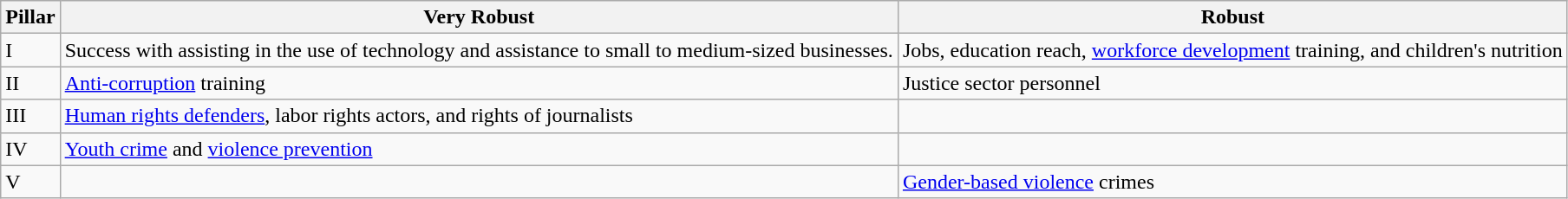<table class="wikitable">
<tr>
<th>Pillar</th>
<th>Very Robust</th>
<th>Robust</th>
</tr>
<tr>
<td>I</td>
<td>Success with assisting in the use of technology and assistance to small to medium-sized businesses.</td>
<td>Jobs, education reach, <a href='#'>workforce development</a> training, and children's nutrition</td>
</tr>
<tr>
<td>II</td>
<td><a href='#'>Anti-corruption</a> training</td>
<td>Justice sector personnel</td>
</tr>
<tr>
<td>III</td>
<td><a href='#'>Human rights defenders</a>, labor rights actors, and rights of journalists</td>
<td></td>
</tr>
<tr>
<td>IV</td>
<td><a href='#'>Youth crime</a> and <a href='#'>violence prevention</a></td>
<td></td>
</tr>
<tr>
<td>V</td>
<td></td>
<td><a href='#'>Gender-based violence</a> crimes</td>
</tr>
</table>
